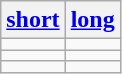<table class="wikitable" style="text-align:center;">
<tr>
<th><a href='#'>short</a></th>
<th><a href='#'>long</a></th>
</tr>
<tr>
<td> </td>
<td> </td>
</tr>
<tr>
<td> </td>
<td> </td>
</tr>
<tr>
<td> </td>
<td> </td>
</tr>
</table>
